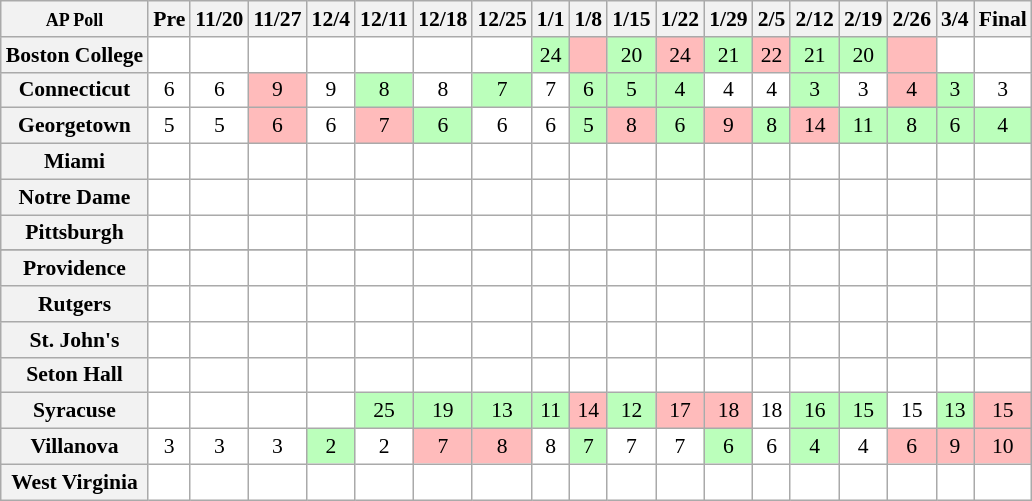<table class="wikitable" style="white-space:nowrap;font-size:90%;">
<tr>
<th><small>AP Poll</small></th>
<th>Pre</th>
<th>11/20</th>
<th>11/27</th>
<th>12/4</th>
<th>12/11</th>
<th>12/18</th>
<th>12/25</th>
<th>1/1</th>
<th>1/8</th>
<th>1/15</th>
<th>1/22</th>
<th>1/29</th>
<th>2/5</th>
<th>2/12</th>
<th>2/19</th>
<th>2/26</th>
<th>3/4</th>
<th>Final</th>
</tr>
<tr style="text-align:center;">
<th style="text-align:left;">Boston College</th>
<td style="background:#fff;"></td>
<td style="background:#fff;"></td>
<td style="background:#fff;"></td>
<td style="background:#fff;"></td>
<td style="background:#fff;"></td>
<td style="background:#fff;"></td>
<td style="background:#fff;"></td>
<td style="background:#bfb;">24</td>
<td style="background:#fbb;"></td>
<td style="background:#bfb;">20</td>
<td style="background:#fbb;">24</td>
<td style="background:#bfb;">21</td>
<td style="background:#fbb;">22</td>
<td style="background:#bfb;">21</td>
<td style="background:#bfb;">20</td>
<td style="background:#fbb;"></td>
<td style="background:#fff;"></td>
<td style="background:#fff;"></td>
</tr>
<tr style="text-align:center;">
<th>Connecticut</th>
<td style="background:#fff;">6</td>
<td style="background:#fff;">6</td>
<td style="background:#fbb;">9</td>
<td style="background:#fff;">9</td>
<td style="background:#bfb;">8</td>
<td style="background:#fff;">8</td>
<td style="background:#bfb;">7</td>
<td style="background:#fff;">7</td>
<td style="background:#bfb;">6</td>
<td style="background:#bfb;">5</td>
<td style="background:#bfb;">4</td>
<td style="background:#fff;">4</td>
<td style="background:#fff;">4</td>
<td style="background:#bfb;">3</td>
<td style="background:#fff;">3</td>
<td style="background:#fbb;">4</td>
<td style="background:#bfb;">3</td>
<td style="background:#fff;">3</td>
</tr>
<tr style="text-align:center;">
<th>Georgetown</th>
<td style="background:#fff;">5</td>
<td style="background:#fff;">5</td>
<td style="background:#fbb;">6</td>
<td style="background:#fff;">6</td>
<td style="background:#fbb;">7</td>
<td style="background:#bfb;">6</td>
<td style="background:#fff;">6</td>
<td style="background:#fff;">6</td>
<td style="background:#bfb;">5</td>
<td style="background:#fbb;">8</td>
<td style="background:#bfb;">6</td>
<td style="background:#fbb;">9</td>
<td style="background:#bfb;">8</td>
<td style="background:#fbb;">14</td>
<td style="background:#bfb;">11</td>
<td style="background:#bfb;">8</td>
<td style="background:#bfb;">6</td>
<td style="background:#bfb;">4</td>
</tr>
<tr style="text-align:center;">
<th>Miami</th>
<td style="background:#fff;"></td>
<td style="background:#fff;"></td>
<td style="background:#fff;"></td>
<td style="background:#fff;"></td>
<td style="background:#fff;"></td>
<td style="background:#fff;"></td>
<td style="background:#fff;"></td>
<td style="background:#fff;"></td>
<td style="background:#fff;"></td>
<td style="background:#fff;"></td>
<td style="background:#fff;"></td>
<td style="background:#fff;"></td>
<td style="background:#fff;"></td>
<td style="background:#fff;"></td>
<td style="background:#fff;"></td>
<td style="background:#fff;"></td>
<td style="background:#fff;"></td>
<td style="background:#fff;"></td>
</tr>
<tr style="text-align:center;">
<th>Notre Dame</th>
<td style="background:#fff;"></td>
<td style="background:#fff;"></td>
<td style="background:#fff;"></td>
<td style="background:#fff;"></td>
<td style="background:#fff;"></td>
<td style="background:#fff;"></td>
<td style="background:#fff;"></td>
<td style="background:#fff;"></td>
<td style="background:#fff;"></td>
<td style="background:#fff;"></td>
<td style="background:#fff;"></td>
<td style="background:#fff;"></td>
<td style="background:#fff;"></td>
<td style="background:#fff;"></td>
<td style="background:#fff;"></td>
<td style="background:#fff;"></td>
<td style="background:#fff;"></td>
<td style="background:#fff;"></td>
</tr>
<tr style="text-align:center;">
<th>Pittsburgh</th>
<td style="background:#fff;"></td>
<td style="background:#fff;"></td>
<td style="background:#fff;"></td>
<td style="background:#fff;"></td>
<td style="background:#fff;"></td>
<td style="background:#fff;"></td>
<td style="background:#fff;"></td>
<td style="background:#fff;"></td>
<td style="background:#fff;"></td>
<td style="background:#fff;"></td>
<td style="background:#fff;"></td>
<td style="background:#fff;"></td>
<td style="background:#fff;"></td>
<td style="background:#fff;"></td>
<td style="background:#fff;"></td>
<td style="background:#fff;"></td>
<td style="background:#fff;"></td>
<td style="background:#fff;"></td>
</tr>
<tr style="text-align:center;">
</tr>
<tr style="text-align:center;">
<th>Providence</th>
<td style="background:#fff;"></td>
<td style="background:#fff;"></td>
<td style="background:#fff;"></td>
<td style="background:#fff;"></td>
<td style="background:#fff;"></td>
<td style="background:#fff;"></td>
<td style="background:#fff;"></td>
<td style="background:#fff;"></td>
<td style="background:#fff;"></td>
<td style="background:#fff;"></td>
<td style="background:#fff;"></td>
<td style="background:#fff;"></td>
<td style="background:#fff;"></td>
<td style="background:#fff;"></td>
<td style="background:#fff;"></td>
<td style="background:#fff;"></td>
<td style="background:#fff;"></td>
<td style="background:#fff;"></td>
</tr>
<tr style="text-align:center;">
<th>Rutgers</th>
<td style="background:#fff;"></td>
<td style="background:#fff;"></td>
<td style="background:#fff;"></td>
<td style="background:#fff;"></td>
<td style="background:#fff;"></td>
<td style="background:#fff;"></td>
<td style="background:#fff;"></td>
<td style="background:#fff;"></td>
<td style="background:#fff;"></td>
<td style="background:#fff;"></td>
<td style="background:#fff;"></td>
<td style="background:#fff;"></td>
<td style="background:#fff;"></td>
<td style="background:#fff;"></td>
<td style="background:#fff;"></td>
<td style="background:#fff;"></td>
<td style="background:#fff;"></td>
<td style="background:#fff;"></td>
</tr>
<tr style="text-align:center;">
<th>St. John's</th>
<td style="background:#fff;"></td>
<td style="background:#fff;"></td>
<td style="background:#fff;"></td>
<td style="background:#fff;"></td>
<td style="background:#fff;"></td>
<td style="background:#fff;"></td>
<td style="background:#fff;"></td>
<td style="background:#fff;"></td>
<td style="background:#fff;"></td>
<td style="background:#fff;"></td>
<td style="background:#fff;"></td>
<td style="background:#fff;"></td>
<td style="background:#fff;"></td>
<td style="background:#fff;"></td>
<td style="background:#fff;"></td>
<td style="background:#fff;"></td>
<td style="background:#fff;"></td>
<td style="background:#fff;"></td>
</tr>
<tr style="text-align:center;">
<th>Seton Hall</th>
<td style="background:#fff;"></td>
<td style="background:#fff;"></td>
<td style="background:#fff;"></td>
<td style="background:#fff;"></td>
<td style="background:#fff;"></td>
<td style="background:#fff;"></td>
<td style="background:#fff;"></td>
<td style="background:#fff;"></td>
<td style="background:#fff;"></td>
<td style="background:#fff;"></td>
<td style="background:#fff;"></td>
<td style="background:#fff;"></td>
<td style="background:#fff;"></td>
<td style="background:#fff;"></td>
<td style="background:#fff;"></td>
<td style="background:#fff;"></td>
<td style="background:#fff;"></td>
<td style="background:#fff;"></td>
</tr>
<tr style="text-align:center;">
<th>Syracuse</th>
<td style="background:#fff;"></td>
<td style="background:#fff;"></td>
<td style="background:#fff;"></td>
<td style="background:#fff;"></td>
<td style="background:#bfb;">25</td>
<td style="background:#bfb;">19</td>
<td style="background:#bfb;">13</td>
<td style="background:#bfb;">11</td>
<td style="background:#fbb;">14</td>
<td style="background:#bfb;">12</td>
<td style="background:#fbb;">17</td>
<td style="background:#fbb;">18</td>
<td style="background:#fff;">18</td>
<td style="background:#bfb;">16</td>
<td style="background:#bfb;">15</td>
<td style="background:#fff;">15</td>
<td style="background:#bfb;">13</td>
<td style="background:#fbb;">15</td>
</tr>
<tr style="text-align:center;">
<th>Villanova</th>
<td style="background:#fff;">3</td>
<td style="background:#fff;">3</td>
<td style="background:#fff;">3</td>
<td style="background:#bfb;">2</td>
<td style="background:#fff;">2</td>
<td style="background:#fbb;">7</td>
<td style="background:#fbb;">8</td>
<td style="background:#fff;">8</td>
<td style="background:#bfb;">7</td>
<td style="background:#fff;">7</td>
<td style="background:#fff;">7</td>
<td style="background:#bfb;">6</td>
<td style="background:#fff;">6</td>
<td style="background:#bfb;">4</td>
<td style="background:#fff;">4</td>
<td style="background:#fbb;">6</td>
<td style="background:#fbb;">9</td>
<td style="background:#fbb;">10</td>
</tr>
<tr style="text-align:center;">
<th>West Virginia</th>
<td style="background:#fff;"></td>
<td style="background:#fff;"></td>
<td style="background:#fff;"></td>
<td style="background:#fff;"></td>
<td style="background:#fff;"></td>
<td style="background:#fff;"></td>
<td style="background:#fff;"></td>
<td style="background:#fff;"></td>
<td style="background:#fff;"></td>
<td style="background:#fff;"></td>
<td style="background:#fff;"></td>
<td style="background:#fff;"></td>
<td style="background:#fff;"></td>
<td style="background:#fff;"></td>
<td style="background:#fff;"></td>
<td style="background:#fff;"></td>
<td style="background:#fff;"></td>
<td style="background:#fff;"></td>
</tr>
</table>
